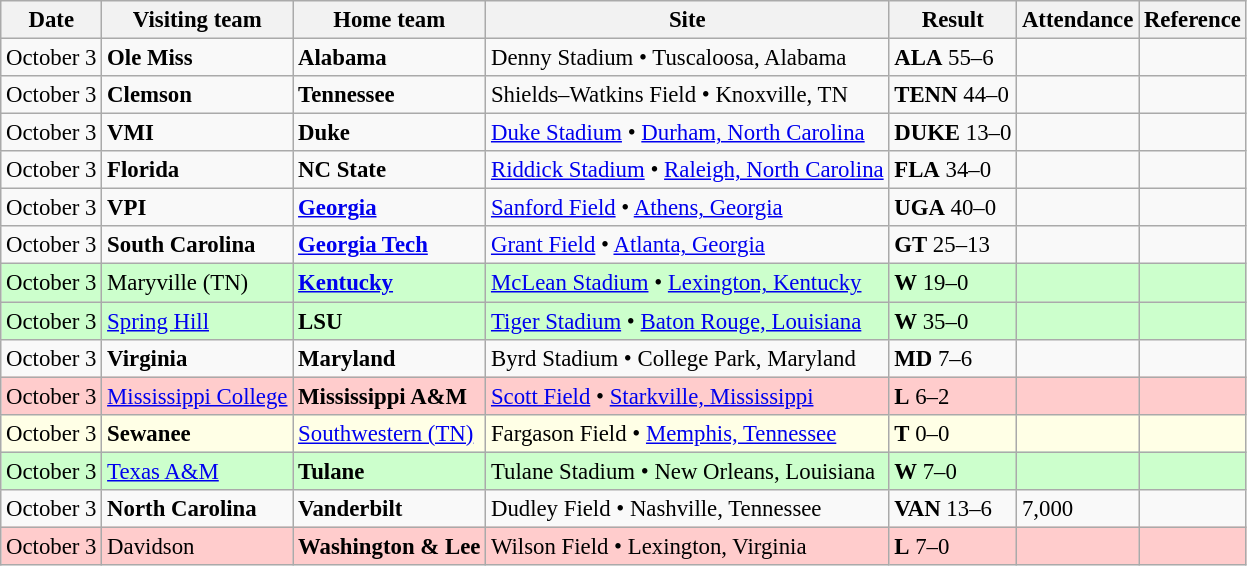<table class="wikitable" style="font-size:95%;">
<tr>
<th>Date</th>
<th>Visiting team</th>
<th>Home team</th>
<th>Site</th>
<th>Result</th>
<th>Attendance</th>
<th class="unsortable">Reference</th>
</tr>
<tr bgcolor=>
<td>October 3</td>
<td><strong>Ole Miss</strong></td>
<td><strong>Alabama</strong></td>
<td>Denny Stadium • Tuscaloosa, Alabama</td>
<td><strong>ALA</strong> 55–6</td>
<td></td>
<td></td>
</tr>
<tr bgcolor=>
<td>October 3</td>
<td><strong>Clemson</strong></td>
<td><strong>Tennessee</strong></td>
<td>Shields–Watkins Field • Knoxville, TN</td>
<td><strong>TENN</strong> 44–0</td>
<td></td>
<td></td>
</tr>
<tr bgcolor=>
<td>October 3</td>
<td><strong>VMI</strong></td>
<td><strong>Duke</strong></td>
<td><a href='#'>Duke Stadium</a> • <a href='#'>Durham, North Carolina</a></td>
<td><strong>DUKE</strong> 13–0</td>
<td></td>
<td></td>
</tr>
<tr bgcolor=>
<td>October 3</td>
<td><strong>Florida</strong></td>
<td><strong>NC State</strong></td>
<td><a href='#'>Riddick Stadium</a> • <a href='#'>Raleigh, North Carolina</a></td>
<td><strong>FLA</strong> 34–0</td>
<td></td>
<td></td>
</tr>
<tr bgcolor=>
<td>October 3</td>
<td><strong>VPI</strong></td>
<td><strong><a href='#'>Georgia</a></strong></td>
<td><a href='#'>Sanford Field</a> • <a href='#'>Athens, Georgia</a></td>
<td><strong>UGA</strong> 40–0</td>
<td></td>
<td></td>
</tr>
<tr bgcolor=>
<td>October 3</td>
<td><strong>South Carolina</strong></td>
<td><strong><a href='#'>Georgia Tech</a></strong></td>
<td><a href='#'>Grant Field</a> • <a href='#'>Atlanta, Georgia</a></td>
<td><strong>GT</strong> 25–13</td>
<td></td>
<td></td>
</tr>
<tr bgcolor=ccffcc>
<td>October 3</td>
<td>Maryville (TN)</td>
<td><strong><a href='#'>Kentucky</a></strong></td>
<td><a href='#'>McLean Stadium</a> • <a href='#'>Lexington, Kentucky</a></td>
<td><strong>W</strong> 19–0</td>
<td></td>
<td></td>
</tr>
<tr bgcolor=ccffcc>
<td>October 3</td>
<td><a href='#'>Spring Hill</a></td>
<td><strong>LSU</strong></td>
<td><a href='#'>Tiger Stadium</a> • <a href='#'>Baton Rouge, Louisiana</a></td>
<td><strong>W</strong> 35–0</td>
<td></td>
<td></td>
</tr>
<tr bgcolor=>
<td>October 3</td>
<td><strong>Virginia</strong></td>
<td><strong>Maryland</strong></td>
<td>Byrd Stadium • College Park, Maryland</td>
<td><strong>MD</strong> 7–6</td>
<td></td>
<td></td>
</tr>
<tr bgcolor=ffcccc>
<td>October 3</td>
<td><a href='#'>Mississippi College</a></td>
<td><strong>Mississippi A&M</strong></td>
<td><a href='#'>Scott Field</a> • <a href='#'>Starkville, Mississippi</a></td>
<td><strong>L</strong> 6–2</td>
<td></td>
<td></td>
</tr>
<tr bgcolor=ffffe6>
<td>October 3</td>
<td><strong>Sewanee</strong></td>
<td><a href='#'>Southwestern (TN)</a></td>
<td>Fargason Field • <a href='#'>Memphis, Tennessee</a></td>
<td><strong>T</strong> 0–0</td>
<td></td>
<td></td>
</tr>
<tr bgcolor=ccffcc>
<td>October 3</td>
<td><a href='#'>Texas A&M</a></td>
<td><strong>Tulane</strong></td>
<td>Tulane Stadium • New Orleans, Louisiana</td>
<td><strong>W</strong> 7–0</td>
<td></td>
<td></td>
</tr>
<tr bgcolor=>
<td>October 3</td>
<td><strong>North Carolina</strong></td>
<td><strong>Vanderbilt</strong></td>
<td>Dudley Field • Nashville, Tennessee</td>
<td><strong>VAN</strong> 13–6</td>
<td>7,000</td>
<td></td>
</tr>
<tr bgcolor=ffcccc>
<td>October 3</td>
<td>Davidson</td>
<td><strong>Washington & Lee</strong></td>
<td>Wilson Field • Lexington, Virginia</td>
<td><strong>L</strong> 7–0</td>
<td></td>
<td></td>
</tr>
</table>
